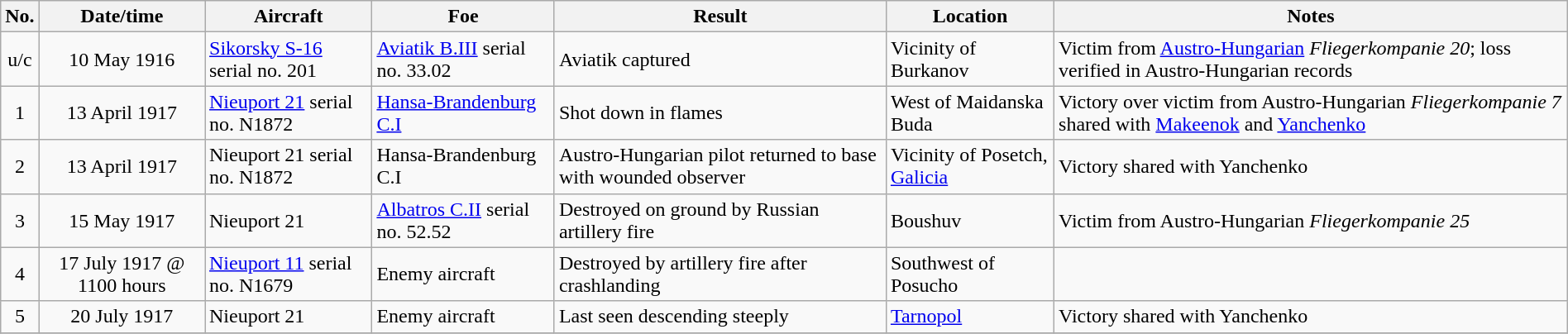<table class="wikitable" border="1" style="margin: 1em auto 1em auto">
<tr>
<th>No.</th>
<th>Date/time</th>
<th>Aircraft</th>
<th>Foe</th>
<th>Result</th>
<th>Location</th>
<th>Notes</th>
</tr>
<tr>
<td align="center">u/c</td>
<td align="center">10 May 1916</td>
<td><a href='#'>Sikorsky S-16</a> serial no. 201</td>
<td><a href='#'>Aviatik B.III</a> serial no. 33.02</td>
<td>Aviatik captured</td>
<td>Vicinity of Burkanov</td>
<td>Victim from <a href='#'>Austro-Hungarian</a> <em>Fliegerkompanie 20</em>; loss verified in Austro-Hungarian records</td>
</tr>
<tr>
<td align="center">1</td>
<td align="center">13 April 1917</td>
<td><a href='#'>Nieuport 21</a> serial no. N1872</td>
<td><a href='#'>Hansa-Brandenburg C.I</a></td>
<td>Shot down in flames</td>
<td>West of Maidanska Buda</td>
<td>Victory over victim from Austro-Hungarian <em>Fliegerkompanie 7</em> shared with <a href='#'>Makeenok</a> and <a href='#'>Yanchenko</a></td>
</tr>
<tr>
<td align="center">2</td>
<td align="center">13 April 1917</td>
<td>Nieuport 21 serial no. N1872</td>
<td>Hansa-Brandenburg C.I</td>
<td>Austro-Hungarian pilot returned to base with wounded observer</td>
<td>Vicinity of Posetch, <a href='#'>Galicia</a></td>
<td>Victory shared with Yanchenko</td>
</tr>
<tr>
<td align="center">3</td>
<td align="center">15 May 1917</td>
<td>Nieuport 21</td>
<td><a href='#'>Albatros C.II</a> serial no. 52.52</td>
<td>Destroyed on ground by Russian artillery fire</td>
<td>Boushuv</td>
<td>Victim from Austro-Hungarian <em>Fliegerkompanie 25</em></td>
</tr>
<tr>
<td align="center">4</td>
<td align="center">17 July 1917 @ 1100 hours</td>
<td><a href='#'>Nieuport 11</a> serial no. N1679</td>
<td>Enemy aircraft</td>
<td>Destroyed by artillery fire after crashlanding</td>
<td>Southwest of Posucho</td>
<td></td>
</tr>
<tr>
<td align="center">5</td>
<td align="center">20 July 1917</td>
<td>Nieuport 21</td>
<td>Enemy aircraft</td>
<td>Last seen descending steeply</td>
<td><a href='#'>Tarnopol</a></td>
<td>Victory shared with Yanchenko</td>
</tr>
<tr>
</tr>
</table>
